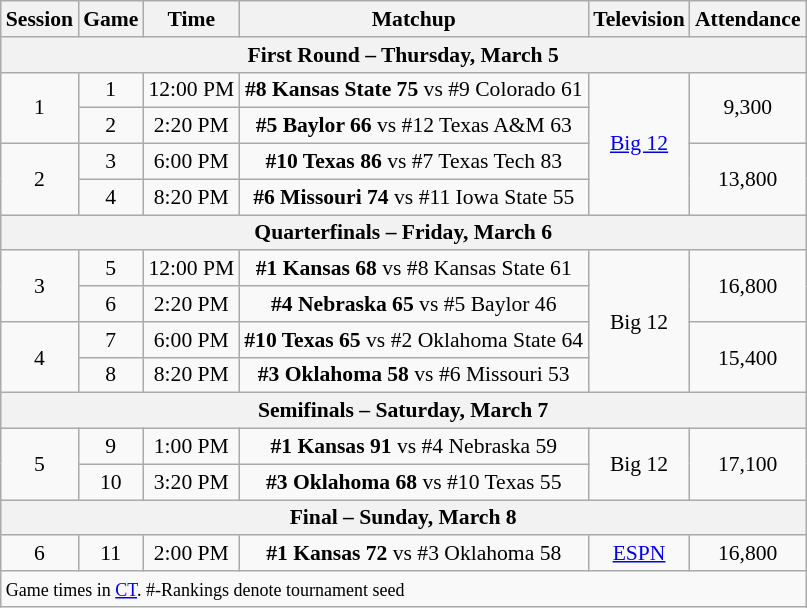<table class="wikitable" style="white-space:nowrap; font-size:90%;text-align:center">
<tr>
<th>Session</th>
<th>Game</th>
<th>Time</th>
<th>Matchup</th>
<th>Television</th>
<th>Attendance</th>
</tr>
<tr>
<th colspan=6>First Round – Thursday, March 5</th>
</tr>
<tr>
<td rowspan=2>1</td>
<td>1</td>
<td>12:00 PM</td>
<td><strong>#8 Kansas State 75</strong> vs #9 Colorado 61</td>
<td rowspan=4><a href='#'>Big 12</a></td>
<td rowspan=2>9,300</td>
</tr>
<tr>
<td>2</td>
<td>2:20 PM</td>
<td><strong>#5 Baylor 66</strong> vs #12 Texas A&M 63</td>
</tr>
<tr>
<td rowspan=2>2</td>
<td>3</td>
<td>6:00 PM</td>
<td><strong>#10 Texas 86</strong> vs #7 Texas Tech 83</td>
<td rowspan=2>13,800</td>
</tr>
<tr>
<td>4</td>
<td>8:20 PM</td>
<td><strong>#6 Missouri 74</strong> vs #11 Iowa State 55</td>
</tr>
<tr>
<th colspan=6>Quarterfinals – Friday, March 6</th>
</tr>
<tr>
<td rowspan=2>3</td>
<td>5</td>
<td>12:00 PM</td>
<td><strong>#1 Kansas 68</strong> vs #8 Kansas State 61</td>
<td rowspan=4>Big 12</td>
<td rowspan=2>16,800</td>
</tr>
<tr>
<td>6</td>
<td>2:20 PM</td>
<td><strong>#4 Nebraska 65</strong> vs #5 Baylor 46</td>
</tr>
<tr>
<td rowspan=2>4</td>
<td>7</td>
<td>6:00 PM</td>
<td><strong>#10 Texas 65</strong> vs #2 Oklahoma State 64</td>
<td rowspan=2>15,400</td>
</tr>
<tr>
<td>8</td>
<td>8:20 PM</td>
<td><strong>#3 Oklahoma 58</strong> vs #6 Missouri 53</td>
</tr>
<tr>
<th colspan=6>Semifinals – Saturday, March 7</th>
</tr>
<tr>
<td rowspan=2>5</td>
<td>9</td>
<td>1:00 PM</td>
<td><strong>#1 Kansas 91</strong> vs #4 Nebraska 59</td>
<td rowspan=2>Big 12</td>
<td rowspan=2>17,100</td>
</tr>
<tr>
<td>10</td>
<td>3:20 PM</td>
<td><strong>#3 Oklahoma 68</strong> vs #10 Texas 55</td>
</tr>
<tr>
<th colspan=6>Final – Sunday, March 8</th>
</tr>
<tr>
<td>6</td>
<td>11</td>
<td>2:00 PM</td>
<td><strong>#1 Kansas 72</strong> vs #3 Oklahoma 58</td>
<td><a href='#'>ESPN</a></td>
<td>16,800</td>
</tr>
<tr align=left>
<td colspan=6><small>Game times in <a href='#'>CT</a>. #-Rankings denote tournament seed</small></td>
</tr>
</table>
